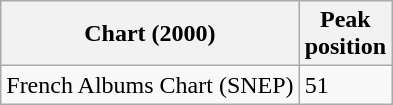<table class="wikitable">
<tr>
<th>Chart (2000)</th>
<th>Peak<br>position</th>
</tr>
<tr>
<td>French Albums Chart (SNEP)</td>
<td>51</td>
</tr>
</table>
